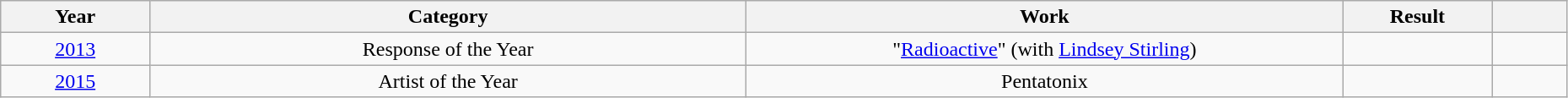<table class="wikitable">
<tr>
<th style="width:5%;">Year</th>
<th style="width:20%;">Category</th>
<th style="width:20%;">Work</th>
<th style="width:5%;">Result</th>
<th style="width:2.5%;"></th>
</tr>
<tr>
<td style="text-align:center;"><a href='#'>2013</a></td>
<td style="text-align:center;">Response of the Year</td>
<td style="text-align:center;">"<a href='#'>Radioactive</a>" (with <a href='#'>Lindsey Stirling</a>)</td>
<td></td>
<td style="text-align:center;"></td>
</tr>
<tr>
<td style="text-align:center;"><a href='#'>2015</a></td>
<td style="text-align:center;">Artist of the Year</td>
<td style="text-align:center;">Pentatonix</td>
<td></td>
<td style="text-align:center;"></td>
</tr>
</table>
